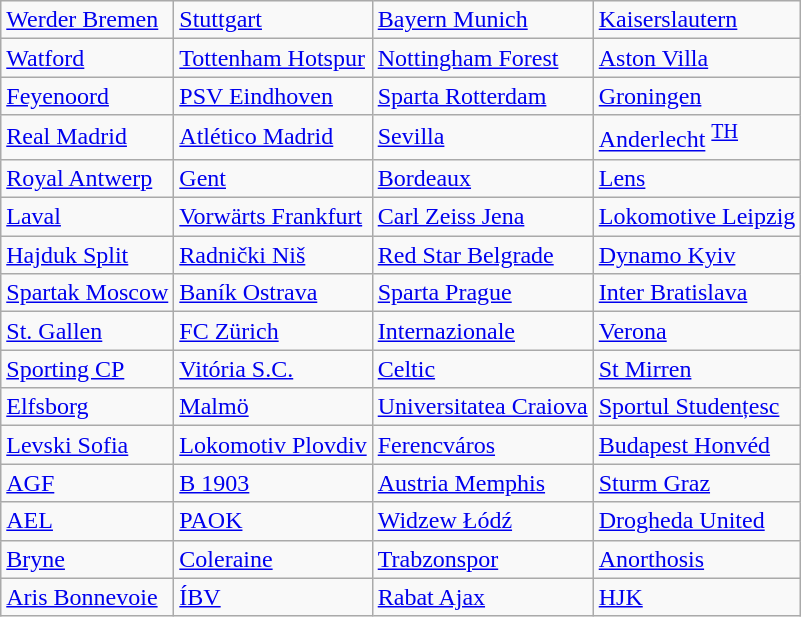<table class="wikitable">
<tr>
<td> <a href='#'>Werder Bremen</a> </td>
<td> <a href='#'>Stuttgart</a> </td>
<td> <a href='#'>Bayern Munich</a> </td>
<td> <a href='#'>Kaiserslautern</a> </td>
</tr>
<tr>
<td> <a href='#'>Watford</a> </td>
<td> <a href='#'>Tottenham Hotspur</a> </td>
<td> <a href='#'>Nottingham Forest</a> </td>
<td> <a href='#'>Aston Villa</a> </td>
</tr>
<tr>
<td> <a href='#'>Feyenoord</a> </td>
<td> <a href='#'>PSV Eindhoven</a> </td>
<td> <a href='#'>Sparta Rotterdam</a> </td>
<td> <a href='#'>Groningen</a> </td>
</tr>
<tr>
<td> <a href='#'>Real Madrid</a> </td>
<td> <a href='#'>Atlético Madrid</a> </td>
<td> <a href='#'>Sevilla</a> </td>
<td> <a href='#'>Anderlecht</a> <sup><a href='#'>TH</a></sup></td>
</tr>
<tr>
<td> <a href='#'>Royal Antwerp</a> </td>
<td> <a href='#'>Gent</a> </td>
<td> <a href='#'>Bordeaux</a> </td>
<td> <a href='#'>Lens</a> </td>
</tr>
<tr>
<td> <a href='#'>Laval</a> </td>
<td> <a href='#'>Vorwärts Frankfurt</a> </td>
<td> <a href='#'>Carl Zeiss Jena</a> </td>
<td> <a href='#'>Lokomotive Leipzig</a> </td>
</tr>
<tr>
<td> <a href='#'>Hajduk Split</a> </td>
<td> <a href='#'>Radnički Niš</a> </td>
<td> <a href='#'>Red Star Belgrade</a> </td>
<td> <a href='#'>Dynamo Kyiv</a> </td>
</tr>
<tr>
<td> <a href='#'>Spartak Moscow</a> </td>
<td> <a href='#'>Baník Ostrava</a> </td>
<td> <a href='#'>Sparta Prague</a> </td>
<td> <a href='#'>Inter Bratislava</a> </td>
</tr>
<tr>
<td> <a href='#'>St. Gallen</a> </td>
<td> <a href='#'>FC Zürich</a> </td>
<td> <a href='#'>Internazionale</a> </td>
<td> <a href='#'>Verona</a> </td>
</tr>
<tr>
<td> <a href='#'>Sporting CP</a> </td>
<td> <a href='#'>Vitória S.C.</a> </td>
<td> <a href='#'>Celtic</a> </td>
<td> <a href='#'>St Mirren</a> </td>
</tr>
<tr>
<td> <a href='#'>Elfsborg</a> </td>
<td> <a href='#'>Malmö</a> </td>
<td> <a href='#'>Universitatea Craiova</a> </td>
<td> <a href='#'>Sportul Studențesc</a> </td>
</tr>
<tr>
<td> <a href='#'>Levski Sofia</a> </td>
<td> <a href='#'>Lokomotiv Plovdiv</a> </td>
<td> <a href='#'>Ferencváros</a> </td>
<td> <a href='#'>Budapest Honvéd</a> </td>
</tr>
<tr>
<td> <a href='#'>AGF</a> </td>
<td> <a href='#'>B 1903</a> </td>
<td> <a href='#'>Austria Memphis</a> </td>
<td> <a href='#'>Sturm Graz</a> </td>
</tr>
<tr>
<td> <a href='#'>AEL</a> </td>
<td> <a href='#'>PAOK</a> </td>
<td> <a href='#'>Widzew Łódź</a> </td>
<td> <a href='#'>Drogheda United</a> </td>
</tr>
<tr>
<td> <a href='#'>Bryne</a> </td>
<td> <a href='#'>Coleraine</a> </td>
<td> <a href='#'>Trabzonspor</a> </td>
<td> <a href='#'>Anorthosis</a> </td>
</tr>
<tr>
<td> <a href='#'>Aris Bonnevoie</a> </td>
<td> <a href='#'>ÍBV</a> </td>
<td> <a href='#'>Rabat Ajax</a> </td>
<td> <a href='#'>HJK</a> </td>
</tr>
</table>
